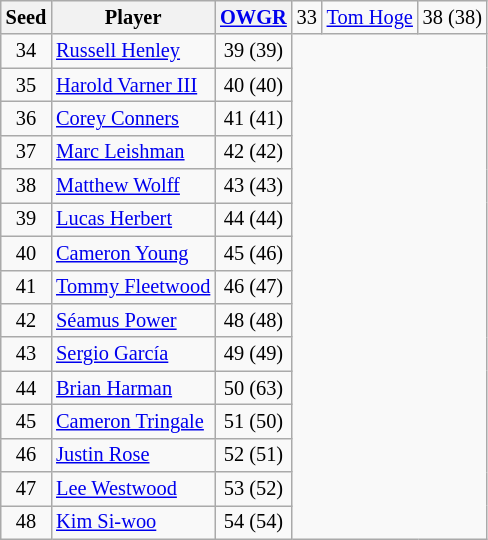<table class=wikitable style=font-size:85%;text-align:center>
<tr>
<th>Seed</th>
<th>Player</th>
<th><a href='#'>OWGR</a></th>
<td>33</td>
<td style="text-align:left;"> <a href='#'>Tom Hoge</a></td>
<td>38 (38)</td>
</tr>
<tr>
<td>34</td>
<td style="text-align:left;"> <a href='#'>Russell Henley</a></td>
<td>39 (39)</td>
</tr>
<tr>
<td>35</td>
<td style="text-align:left;"> <a href='#'>Harold Varner III</a></td>
<td>40 (40)</td>
</tr>
<tr>
<td>36</td>
<td style="text-align:left;"> <a href='#'>Corey Conners</a></td>
<td>41 (41)</td>
</tr>
<tr>
<td>37</td>
<td style="text-align:left;"> <a href='#'>Marc Leishman</a></td>
<td>42 (42)</td>
</tr>
<tr>
<td>38</td>
<td style="text-align:left;"> <a href='#'>Matthew Wolff</a></td>
<td>43 (43)</td>
</tr>
<tr>
<td>39</td>
<td style="text-align:left;"> <a href='#'>Lucas Herbert</a></td>
<td>44 (44)</td>
</tr>
<tr>
<td>40</td>
<td style="text-align:left;"> <a href='#'>Cameron Young</a></td>
<td>45 (46)</td>
</tr>
<tr>
<td>41</td>
<td style="text-align:left;"> <a href='#'>Tommy Fleetwood</a></td>
<td>46 (47)</td>
</tr>
<tr>
<td>42</td>
<td style="text-align:left;"> <a href='#'>Séamus Power</a></td>
<td>48 (48)</td>
</tr>
<tr>
<td>43</td>
<td style="text-align:left;"> <a href='#'>Sergio García</a></td>
<td>49 (49)</td>
</tr>
<tr>
<td>44</td>
<td style="text-align:left;"> <a href='#'>Brian Harman</a></td>
<td>50 (63)</td>
</tr>
<tr>
<td>45</td>
<td style="text-align:left;"> <a href='#'>Cameron Tringale</a></td>
<td>51 (50)</td>
</tr>
<tr>
<td>46</td>
<td style="text-align:left;"> <a href='#'>Justin Rose</a></td>
<td>52 (51)</td>
</tr>
<tr>
<td>47</td>
<td style="text-align:left;"> <a href='#'>Lee Westwood</a></td>
<td>53 (52)</td>
</tr>
<tr>
<td>48</td>
<td style="text-align:left;"> <a href='#'>Kim Si-woo</a></td>
<td>54 (54)</td>
</tr>
</table>
